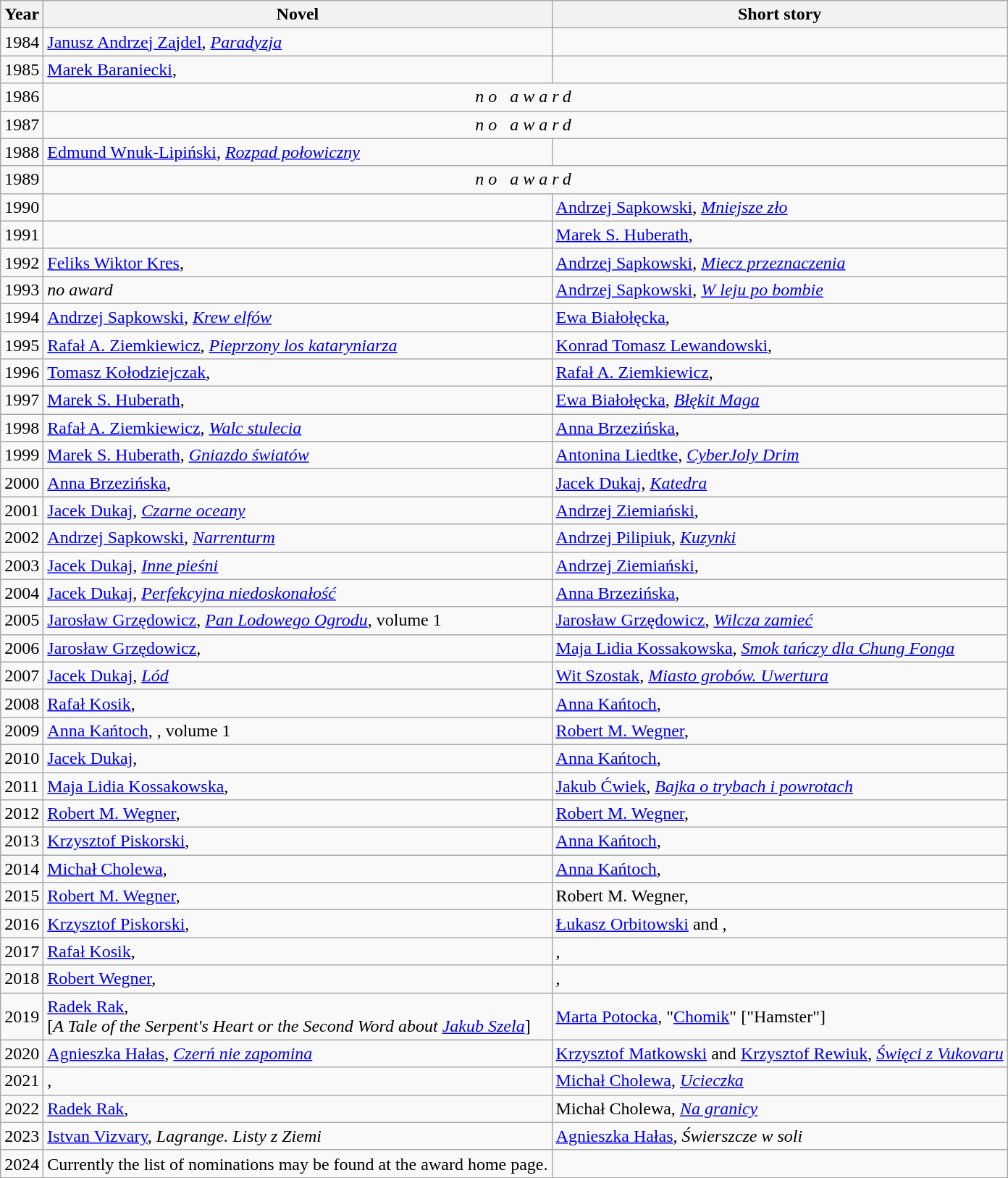<table class="wikitable">
<tr>
<th>Year</th>
<th>Novel</th>
<th>Short story</th>
</tr>
<tr>
<td>1984</td>
<td><a href='#'>Janusz Andrzej Zajdel</a>, <em><a href='#'>Paradyzja</a></em></td>
<td></td>
</tr>
<tr>
<td>1985</td>
<td><a href='#'>Marek Baraniecki</a>, <em></em></td>
</tr>
<tr>
<td>1986</td>
<td colspan=2 style="text-align:center;letter-spacing: 0.25em"><em>no award</em></td>
</tr>
<tr>
<td>1987</td>
<td colspan=2 style="text-align:center;letter-spacing: 0.25em"><em>no award</em></td>
</tr>
<tr>
<td>1988</td>
<td><a href='#'>Edmund Wnuk-Lipiński</a>, <em><a href='#'>Rozpad połowiczny</a></em></td>
<td></td>
</tr>
<tr>
<td>1989</td>
<td colspan=2 style="text-align:center;letter-spacing: 0.25em"><em>no award</em></td>
</tr>
<tr>
<td>1990</td>
<td></td>
<td><a href='#'>Andrzej Sapkowski</a>, <em><a href='#'>Mniejsze zło</a></em></td>
</tr>
<tr>
<td>1991</td>
<td></td>
<td><a href='#'>Marek S. Huberath</a>, <em></em></td>
</tr>
<tr>
<td>1992</td>
<td><a href='#'>Feliks Wiktor Kres</a>, <em></em></td>
<td><a href='#'>Andrzej Sapkowski</a>, <em><a href='#'>Miecz przeznaczenia</a></em></td>
</tr>
<tr>
<td>1993</td>
<td><em>no award</em></td>
<td><a href='#'>Andrzej Sapkowski</a>, <em><a href='#'>W leju po bombie</a></em></td>
</tr>
<tr>
<td>1994</td>
<td><a href='#'>Andrzej Sapkowski</a>, <em><a href='#'>Krew elfów</a></em></td>
<td><a href='#'>Ewa Białołęcka</a>, <em></em></td>
</tr>
<tr>
<td>1995</td>
<td><a href='#'>Rafał A. Ziemkiewicz</a>, <em><a href='#'>Pieprzony los kataryniarza</a></em></td>
<td><a href='#'>Konrad Tomasz Lewandowski</a>, <em></em></td>
</tr>
<tr>
<td>1996</td>
<td><a href='#'>Tomasz Kołodziejczak</a>, <em></em></td>
<td><a href='#'>Rafał A. Ziemkiewicz</a>, <em></em></td>
</tr>
<tr>
<td>1997</td>
<td><a href='#'>Marek S. Huberath</a>, <em></em></td>
<td><a href='#'>Ewa Białołęcka</a>, <em><a href='#'>Błękit Maga</a></em></td>
</tr>
<tr>
<td>1998</td>
<td><a href='#'>Rafał A. Ziemkiewicz</a>, <em><a href='#'>Walc stulecia</a></em></td>
<td><a href='#'>Anna Brzezińska</a>, <em></em></td>
</tr>
<tr>
<td>1999</td>
<td><a href='#'>Marek S. Huberath</a>, <em><a href='#'>Gniazdo światów</a></em></td>
<td><a href='#'>Antonina Liedtke</a>, <em><a href='#'>CyberJoly Drim</a></em></td>
</tr>
<tr>
<td>2000</td>
<td><a href='#'>Anna Brzezińska</a>, <em></em></td>
<td><a href='#'>Jacek Dukaj</a>, <em><a href='#'>Katedra</a></em></td>
</tr>
<tr>
<td>2001</td>
<td><a href='#'>Jacek Dukaj</a>, <em><a href='#'>Czarne oceany</a></em></td>
<td><a href='#'>Andrzej Ziemiański</a>, <em></em></td>
</tr>
<tr>
<td>2002</td>
<td><a href='#'>Andrzej Sapkowski</a>, <em><a href='#'>Narrenturm</a></em></td>
<td><a href='#'>Andrzej Pilipiuk</a>, <em><a href='#'>Kuzynki</a></em></td>
</tr>
<tr>
<td>2003</td>
<td><a href='#'>Jacek Dukaj</a>, <em><a href='#'>Inne pieśni</a></em></td>
<td><a href='#'>Andrzej Ziemiański</a>, <em></em></td>
</tr>
<tr>
<td>2004</td>
<td><a href='#'>Jacek Dukaj</a>, <em><a href='#'>Perfekcyjna niedoskonałość</a></em></td>
<td><a href='#'>Anna Brzezińska</a>, <em></em></td>
</tr>
<tr>
<td>2005</td>
<td><a href='#'>Jarosław Grzędowicz</a>, <em><a href='#'>Pan Lodowego Ogrodu</a></em>, volume 1</td>
<td><a href='#'>Jarosław Grzędowicz</a>, <em><a href='#'>Wilcza zamieć</a></em></td>
</tr>
<tr>
<td>2006</td>
<td><a href='#'>Jarosław Grzędowicz</a>, <em></em></td>
<td><a href='#'>Maja Lidia Kossakowska</a>, <em><a href='#'>Smok tańczy dla Chung Fonga</a></em></td>
</tr>
<tr>
<td>2007</td>
<td><a href='#'>Jacek Dukaj</a>, <em><a href='#'>Lód</a></em></td>
<td><a href='#'>Wit Szostak</a>, <em><a href='#'>Miasto grobów. Uwertura</a></em></td>
</tr>
<tr>
<td>2008</td>
<td><a href='#'>Rafał Kosik</a>, <em></em></td>
<td><a href='#'>Anna Kańtoch</a>, <em></em></td>
</tr>
<tr>
<td>2009</td>
<td><a href='#'>Anna Kańtoch</a>, <em></em>, volume 1</td>
<td><a href='#'>Robert M. Wegner</a>, <em></em></td>
</tr>
<tr>
<td>2010</td>
<td><a href='#'>Jacek Dukaj</a>, <em></em></td>
<td><a href='#'>Anna Kańtoch</a>, <em></em></td>
</tr>
<tr>
<td>2011</td>
<td><a href='#'>Maja Lidia Kossakowska</a>, <em></em></td>
<td><a href='#'>Jakub Ćwiek</a>, <em><a href='#'>Bajka o trybach i powrotach</a></em></td>
</tr>
<tr>
<td>2012</td>
<td><a href='#'>Robert M. Wegner</a>, <em></em></td>
<td><a href='#'>Robert M. Wegner</a>, <em></em></td>
</tr>
<tr>
<td>2013</td>
<td><a href='#'>Krzysztof Piskorski</a>, <em></em></td>
<td><a href='#'>Anna Kańtoch</a>, <em></em></td>
</tr>
<tr>
<td>2014</td>
<td><a href='#'>Michał Cholewa</a>, <em></em></td>
<td><a href='#'>Anna Kańtoch</a>, <em></em></td>
</tr>
<tr>
<td>2015</td>
<td><a href='#'>Robert M. Wegner</a>, <em></em></td>
<td>Robert M. Wegner, <em></em></td>
</tr>
<tr>
<td>2016</td>
<td><a href='#'>Krzysztof Piskorski</a>, <em></em></td>
<td><a href='#'>Łukasz Orbitowski</a> and , <em></em></td>
</tr>
<tr>
<td>2017</td>
<td><a href='#'>Rafał Kosik</a>, <em></em></td>
<td>, <em></em></td>
</tr>
<tr>
<td>2018</td>
<td><a href='#'>Robert Wegner</a>, <em></em></td>
<td>, <em></em></td>
</tr>
<tr>
<td>2019</td>
<td><a href='#'>Radek Rak</a>, <em></em><br> [<em>A Tale of the Serpent's Heart or the Second Word about <a href='#'>Jakub Szela</a></em>]</td>
<td><a href='#'>Marta Potocka</a>, "<a href='#'>Chomik</a>" ["Hamster"]</td>
</tr>
<tr>
<td>2020</td>
<td><a href='#'>Agnieszka Hałas</a>, <em><a href='#'>Czerń nie zapomina</a></em></td>
<td><a href='#'>Krzysztof Matkowski</a> and <a href='#'>Krzysztof Rewiuk</a>, <em><a href='#'>Święci z Vukovaru</a></em></td>
</tr>
<tr>
<td>2021</td>
<td>, <em></em></td>
<td><a href='#'>Michał Cholewa</a>, <em><a href='#'>Ucieczka</a></em></td>
</tr>
<tr>
<td>2022</td>
<td><a href='#'>Radek Rak</a>, <em></em></td>
<td>Michał Cholewa, <em><a href='#'>Na granicy</a></em></td>
</tr>
<tr>
<td>2023</td>
<td><a href='#'>Istvan Vizvary</a>, <em>Lagrange. Listy z Ziemi</em></td>
<td><a href='#'>Agnieszka Hałas</a>, <em>Świerszcze w soli</em></td>
</tr>
<tr>
<td>2024</td>
<td>Currently the list of nominations may be found at the award home page.</td>
<td></td>
</tr>
</table>
